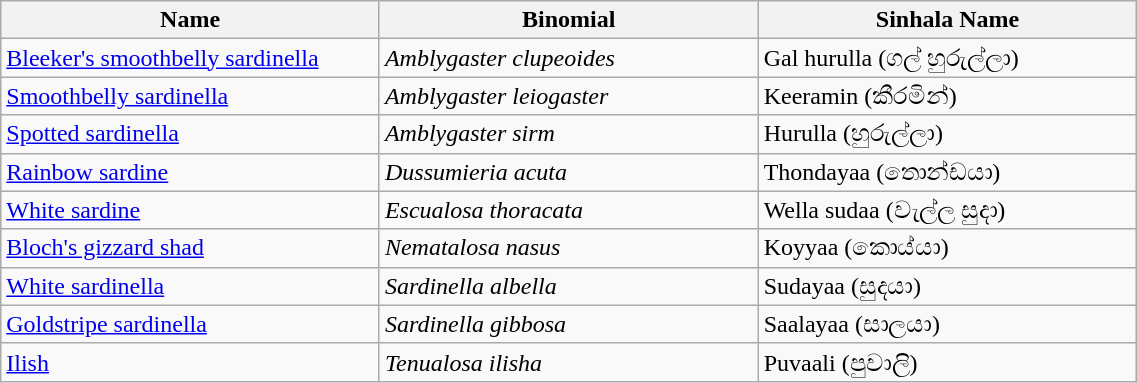<table width=60% class="wikitable">
<tr>
<th width=20%>Name</th>
<th width=20%>Binomial</th>
<th width=20%>Sinhala Name</th>
</tr>
<tr>
<td><a href='#'>Bleeker's smoothbelly sardinella</a></td>
<td><em>Amblygaster clupeoides</em></td>
<td>Gal hurulla (ගල් හුරුල්ලා)</td>
</tr>
<tr>
<td><a href='#'>Smoothbelly sardinella</a><br></td>
<td><em>Amblygaster leiogaster</em></td>
<td>Keeramin (කීරමින්)</td>
</tr>
<tr>
<td><a href='#'>Spotted sardinella</a><br></td>
<td><em>Amblygaster sirm</em></td>
<td>Hurulla (හුරුල්ලා)</td>
</tr>
<tr>
<td><a href='#'>Rainbow sardine</a><br></td>
<td><em>Dussumieria acuta</em></td>
<td>Thondayaa (තොන්ඩයා)</td>
</tr>
<tr>
<td><a href='#'>White sardine</a></td>
<td><em>Escualosa thoracata</em></td>
<td>Wella sudaa (වැල්ල සුදා)</td>
</tr>
<tr>
<td><a href='#'>Bloch's gizzard shad</a></td>
<td><em>Nematalosa nasus</em></td>
<td>Koyyaa (කොය්යා)</td>
</tr>
<tr>
<td><a href='#'>White sardinella</a></td>
<td><em>Sardinella albella</em></td>
<td>Sudayaa (සුදයා)</td>
</tr>
<tr>
<td><a href='#'>Goldstripe sardinella</a><br></td>
<td><em>Sardinella gibbosa</em></td>
<td>Saalayaa (සාලයා)</td>
</tr>
<tr>
<td><a href='#'>Ilish</a><br></td>
<td><em>Tenualosa ilisha</em></td>
<td>Puvaali (පුවාලි)</td>
</tr>
</table>
